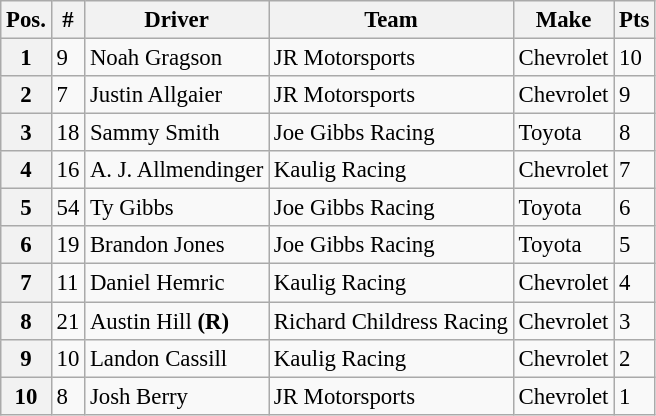<table class="wikitable" style="font-size:95%">
<tr>
<th>Pos.</th>
<th>#</th>
<th>Driver</th>
<th>Team</th>
<th>Make</th>
<th>Pts</th>
</tr>
<tr>
<th>1</th>
<td>9</td>
<td>Noah Gragson</td>
<td>JR Motorsports</td>
<td>Chevrolet</td>
<td>10</td>
</tr>
<tr>
<th>2</th>
<td>7</td>
<td>Justin Allgaier</td>
<td>JR Motorsports</td>
<td>Chevrolet</td>
<td>9</td>
</tr>
<tr>
<th>3</th>
<td>18</td>
<td>Sammy Smith</td>
<td>Joe Gibbs Racing</td>
<td>Toyota</td>
<td>8</td>
</tr>
<tr>
<th>4</th>
<td>16</td>
<td>A. J. Allmendinger</td>
<td>Kaulig Racing</td>
<td>Chevrolet</td>
<td>7</td>
</tr>
<tr>
<th>5</th>
<td>54</td>
<td>Ty Gibbs</td>
<td>Joe Gibbs Racing</td>
<td>Toyota</td>
<td>6</td>
</tr>
<tr>
<th>6</th>
<td>19</td>
<td>Brandon Jones</td>
<td>Joe Gibbs Racing</td>
<td>Toyota</td>
<td>5</td>
</tr>
<tr>
<th>7</th>
<td>11</td>
<td>Daniel Hemric</td>
<td>Kaulig Racing</td>
<td>Chevrolet</td>
<td>4</td>
</tr>
<tr>
<th>8</th>
<td>21</td>
<td>Austin Hill <strong>(R)</strong></td>
<td>Richard Childress Racing</td>
<td>Chevrolet</td>
<td>3</td>
</tr>
<tr>
<th>9</th>
<td>10</td>
<td>Landon Cassill</td>
<td>Kaulig Racing</td>
<td>Chevrolet</td>
<td>2</td>
</tr>
<tr>
<th>10</th>
<td>8</td>
<td>Josh Berry</td>
<td>JR Motorsports</td>
<td>Chevrolet</td>
<td>1</td>
</tr>
</table>
